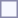<table style="border:1px solid #8888aa; background-color:#f7f8ff; padding:5px; font-size:95%; margin: 0px 12px 12px 0px;">
</table>
